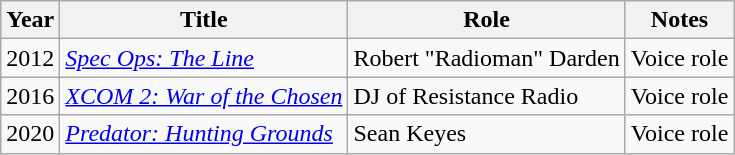<table class="wikitable sortable">
<tr>
<th scope="col">Year</th>
<th scope="col">Title</th>
<th scope="col">Role</th>
<th scope="col" class="unsortable">Notes</th>
</tr>
<tr>
<td>2012</td>
<td><em><a href='#'>Spec Ops: The Line</a></em></td>
<td>Robert "Radioman" Darden</td>
<td>Voice role</td>
</tr>
<tr>
<td>2016</td>
<td><em><a href='#'>XCOM 2: War of the Chosen</a></em></td>
<td>DJ of Resistance Radio</td>
<td>Voice role</td>
</tr>
<tr>
<td>2020</td>
<td><em><a href='#'>Predator: Hunting Grounds</a></em></td>
<td>Sean Keyes</td>
<td>Voice role</td>
</tr>
</table>
